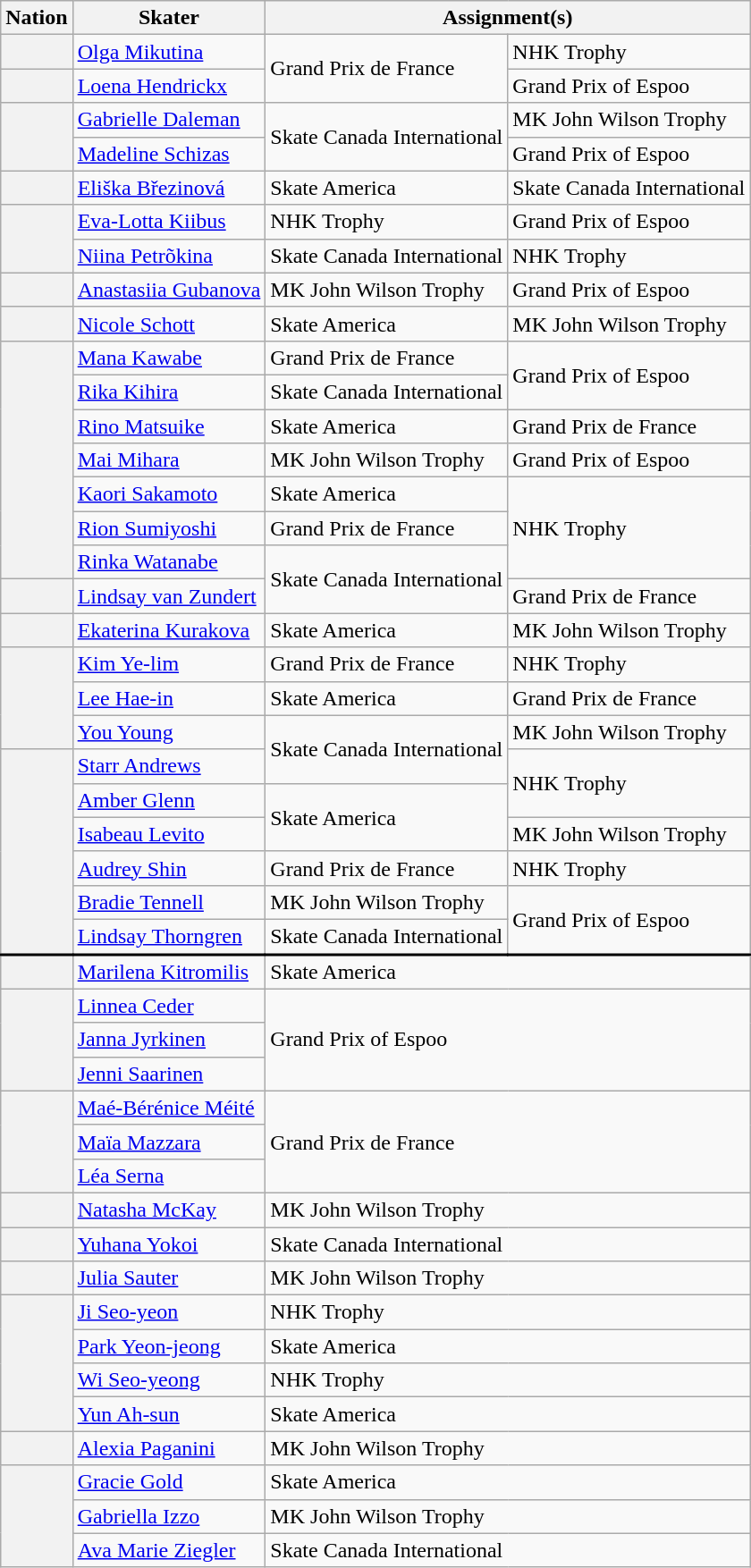<table class="wikitable unsortable" style="text-align:left">
<tr>
<th scope="col">Nation</th>
<th scope="col">Skater</th>
<th scope="col" colspan="2">Assignment(s)</th>
</tr>
<tr>
<th scope="row" style="text-align:left"></th>
<td><a href='#'>Olga Mikutina</a></td>
<td rowspan="2">Grand Prix de France</td>
<td>NHK Trophy</td>
</tr>
<tr>
<th scope="row" style="text-align:left"></th>
<td><a href='#'>Loena Hendrickx</a></td>
<td>Grand Prix of Espoo</td>
</tr>
<tr>
<th scope="row" style="text-align:left" rowspan="2"></th>
<td><a href='#'>Gabrielle Daleman</a></td>
<td rowspan="2">Skate Canada International</td>
<td>MK John Wilson Trophy</td>
</tr>
<tr>
<td><a href='#'>Madeline Schizas</a></td>
<td>Grand Prix of Espoo</td>
</tr>
<tr>
<th scope="row" style="text-align:left"></th>
<td><a href='#'>Eliška Březinová</a></td>
<td>Skate America</td>
<td>Skate Canada International</td>
</tr>
<tr>
<th scope="row" style="text-align:left" rowspan="2"></th>
<td><a href='#'>Eva-Lotta Kiibus</a></td>
<td>NHK Trophy</td>
<td>Grand Prix of Espoo</td>
</tr>
<tr>
<td><a href='#'>Niina Petrõkina</a></td>
<td>Skate Canada International</td>
<td>NHK Trophy</td>
</tr>
<tr>
<th scope="row" style="text-align:left"></th>
<td><a href='#'>Anastasiia Gubanova</a></td>
<td>MK John Wilson Trophy</td>
<td>Grand Prix of Espoo</td>
</tr>
<tr>
<th scope="row" style="text-align:left"></th>
<td><a href='#'>Nicole Schott</a></td>
<td>Skate America</td>
<td>MK John Wilson Trophy</td>
</tr>
<tr>
<th scope="row" style="text-align:left" rowspan="7"></th>
<td><a href='#'>Mana Kawabe</a></td>
<td>Grand Prix de France</td>
<td rowspan="2">Grand Prix of Espoo</td>
</tr>
<tr>
<td><a href='#'>Rika Kihira</a></td>
<td>Skate Canada International</td>
</tr>
<tr>
<td><a href='#'>Rino Matsuike</a></td>
<td>Skate America</td>
<td>Grand Prix de France</td>
</tr>
<tr>
<td><a href='#'>Mai Mihara</a></td>
<td>MK John Wilson Trophy</td>
<td>Grand Prix of Espoo</td>
</tr>
<tr>
<td><a href='#'>Kaori Sakamoto</a></td>
<td>Skate America</td>
<td rowspan="3">NHK Trophy</td>
</tr>
<tr>
<td><a href='#'>Rion Sumiyoshi</a></td>
<td>Grand Prix de France</td>
</tr>
<tr>
<td><a href='#'>Rinka Watanabe</a></td>
<td rowspan="2">Skate Canada International</td>
</tr>
<tr>
<th scope="row" style="text-align:left"></th>
<td><a href='#'>Lindsay van Zundert</a></td>
<td>Grand Prix de France</td>
</tr>
<tr>
<th scope="row" style="text-align:left"></th>
<td><a href='#'>Ekaterina Kurakova</a></td>
<td>Skate America</td>
<td>MK John Wilson Trophy</td>
</tr>
<tr>
<th scope="row" style="text-align:left" rowspan="3"></th>
<td><a href='#'>Kim Ye-lim</a></td>
<td>Grand Prix de France</td>
<td>NHK Trophy</td>
</tr>
<tr>
<td><a href='#'>Lee Hae-in</a></td>
<td>Skate America</td>
<td>Grand Prix de France</td>
</tr>
<tr>
<td><a href='#'>You Young</a></td>
<td rowspan="2">Skate Canada International</td>
<td>MK John Wilson Trophy</td>
</tr>
<tr>
<th scope="row" style="text-align:left" rowspan="6"></th>
<td><a href='#'>Starr Andrews</a></td>
<td rowspan="2">NHK Trophy</td>
</tr>
<tr>
<td><a href='#'>Amber Glenn</a></td>
<td rowspan="2">Skate America</td>
</tr>
<tr>
<td><a href='#'>Isabeau Levito</a></td>
<td>MK John Wilson Trophy</td>
</tr>
<tr>
<td><a href='#'>Audrey Shin</a></td>
<td>Grand Prix de France</td>
<td>NHK Trophy</td>
</tr>
<tr>
<td><a href='#'>Bradie Tennell</a></td>
<td>MK John Wilson Trophy</td>
<td rowspan="2">Grand Prix of Espoo</td>
</tr>
<tr>
<td><a href='#'>Lindsay Thorngren</a></td>
<td>Skate Canada International</td>
</tr>
<tr style="border-top:2.5px solid">
<th scope="row" style="text-align:left"></th>
<td><a href='#'>Marilena Kitromilis</a></td>
<td colspan="2">Skate America</td>
</tr>
<tr>
<th scope="row" style="text-align:left" rowspan="3"></th>
<td><a href='#'>Linnea Ceder</a></td>
<td colspan="2" rowspan="3">Grand Prix of Espoo</td>
</tr>
<tr>
<td><a href='#'>Janna Jyrkinen</a></td>
</tr>
<tr>
<td><a href='#'>Jenni Saarinen</a></td>
</tr>
<tr>
<th scope="row" style="text-align:left" rowspan="3"></th>
<td><a href='#'>Maé-Bérénice Méité</a></td>
<td colspan="2" rowspan="3">Grand Prix de France</td>
</tr>
<tr>
<td><a href='#'>Maïa Mazzara</a></td>
</tr>
<tr>
<td><a href='#'>Léa Serna</a></td>
</tr>
<tr>
<th scope="row" style="text-align:left"></th>
<td><a href='#'>Natasha McKay</a></td>
<td colspan="2">MK John Wilson Trophy</td>
</tr>
<tr>
<th scope="row" style="text-align:left"></th>
<td><a href='#'>Yuhana Yokoi</a></td>
<td colspan="2">Skate Canada International</td>
</tr>
<tr>
<th scope="row" style="text-align:left"></th>
<td><a href='#'>Julia Sauter</a></td>
<td colspan="2">MK John Wilson Trophy</td>
</tr>
<tr>
<th scope="row" style="text-align:left" rowspan="4"></th>
<td><a href='#'>Ji Seo-yeon</a></td>
<td colspan="2">NHK Trophy</td>
</tr>
<tr>
<td><a href='#'>Park Yeon-jeong</a></td>
<td colspan="2">Skate America</td>
</tr>
<tr>
<td><a href='#'>Wi Seo-yeong</a></td>
<td colspan="2">NHK Trophy</td>
</tr>
<tr>
<td><a href='#'>Yun Ah-sun</a></td>
<td colspan="2">Skate America</td>
</tr>
<tr>
<th scope="row" style="text-align:left"></th>
<td><a href='#'>Alexia Paganini</a></td>
<td colspan="2">MK John Wilson Trophy</td>
</tr>
<tr>
<th scope="row" style="text-align:left" rowspan="3"></th>
<td><a href='#'>Gracie Gold</a></td>
<td colspan="2">Skate America</td>
</tr>
<tr>
<td><a href='#'>Gabriella Izzo</a></td>
<td colspan="2">MK John Wilson Trophy</td>
</tr>
<tr>
<td><a href='#'>Ava Marie Ziegler</a></td>
<td colspan="2">Skate Canada International</td>
</tr>
</table>
